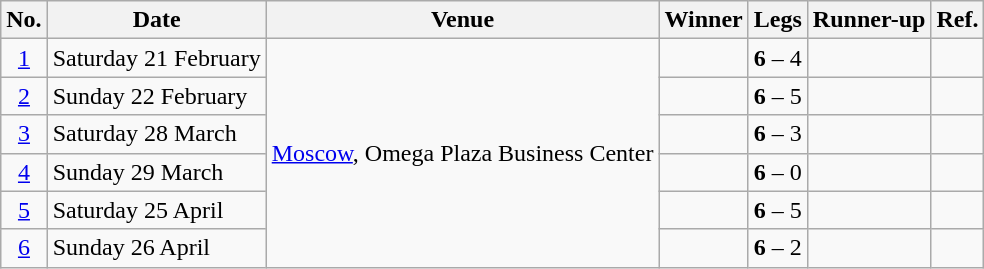<table class="wikitable">
<tr>
<th>No.</th>
<th>Date</th>
<th>Venue</th>
<th>Winner</th>
<th>Legs</th>
<th>Runner-up</th>
<th>Ref.</th>
</tr>
<tr>
<td align=center><a href='#'>1</a></td>
<td>Saturday 21 February</td>
<td rowspan=6> <a href='#'>Moscow</a>, Omega Plaza Business Center</td>
<td align=right></td>
<td align=center><strong>6</strong> – 4</td>
<td></td>
<td align=center></td>
</tr>
<tr>
<td align=center><a href='#'>2</a></td>
<td>Sunday 22 February</td>
<td align=right></td>
<td align=center><strong>6</strong> – 5</td>
<td></td>
<td align=center></td>
</tr>
<tr>
<td align=center><a href='#'>3</a></td>
<td>Saturday 28 March</td>
<td align=right></td>
<td align=center><strong>6</strong> – 3</td>
<td></td>
<td align=center></td>
</tr>
<tr>
<td align=center><a href='#'>4</a></td>
<td>Sunday 29 March</td>
<td align=right></td>
<td align=center><strong>6</strong> – 0</td>
<td></td>
<td align=center></td>
</tr>
<tr>
<td align=center><a href='#'>5</a></td>
<td>Saturday 25 April</td>
<td align=right></td>
<td align=center><strong>6</strong> – 5</td>
<td></td>
<td align=center></td>
</tr>
<tr>
<td align=center><a href='#'>6</a></td>
<td>Sunday 26 April</td>
<td align=right></td>
<td align=center><strong>6</strong> – 2</td>
<td></td>
<td align=center></td>
</tr>
</table>
